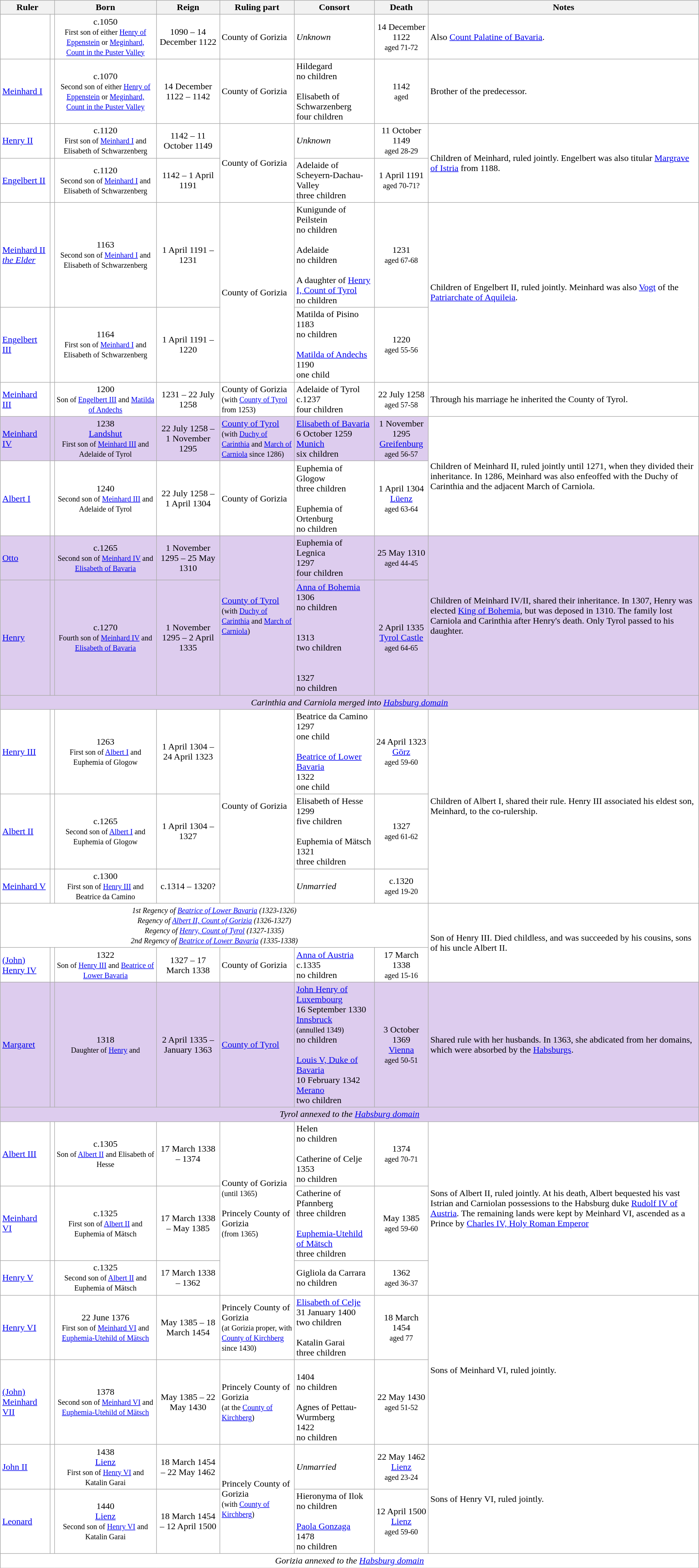<table class="wikitable sticky-header">
<tr>
<th colspan=2>Ruler</th>
<th>Born</th>
<th>Reign</th>
<th>Ruling part</th>
<th>Consort</th>
<th>Death</th>
<th>Notes</th>
</tr>
<tr style="background:#fff;">
<td></td>
<td></td>
<td align=center>c.1050<br><small>First son of either <a href='#'>Henry of Eppenstein</a> or <a href='#'>Meginhard, Count in the Puster Valley</a></small></td>
<td align=center>1090 – 14 December 1122</td>
<td>County of Gorizia</td>
<td><em>Unknown</em></td>
<td align=center>14 December 1122<br><small>aged 71-72</small></td>
<td>Also <a href='#'>Count Palatine of Bavaria</a>.</td>
</tr>
<tr style="background:#fff;">
<td><a href='#'>Meinhard I</a></td>
<td></td>
<td align=center>c.1070<br><small>Second son of either <a href='#'>Henry of Eppenstein</a> or <a href='#'>Meginhard, Count in the Puster Valley</a></small></td>
<td align=center>14 December 1122 – 1142</td>
<td>County of Gorizia</td>
<td>Hildegard<br>no children<br><br>Elisabeth of Schwarzenberg<br>four children</td>
<td align=center>1142<br><small>aged </small></td>
<td>Brother of the predecessor.</td>
</tr>
<tr style="background:#fff;">
<td><a href='#'>Henry II</a></td>
<td></td>
<td align=center>c.1120<br><small>First son of <a href='#'>Meinhard I</a> and Elisabeth of Schwarzenberg</small></td>
<td align=center>1142 – 11 October 1149</td>
<td rowspan="2">County of Gorizia</td>
<td><em>Unknown</em></td>
<td align=center>11 October 1149<br><small>aged 28-29</small></td>
<td rowspan="2">Children of Meinhard, ruled jointly. Engelbert was also titular <a href='#'>Margrave of Istria</a> from 1188.</td>
</tr>
<tr style="background:#fff;">
<td><a href='#'>Engelbert II</a></td>
<td></td>
<td align=center>c.1120<br><small>Second son of <a href='#'>Meinhard I</a> and Elisabeth of Schwarzenberg</small></td>
<td align=center>1142 – 1 April 1191</td>
<td>Adelaide of Scheyern-Dachau-Valley<br>three children</td>
<td align=center>1 April 1191<br><small>aged 70-71?</small></td>
</tr>
<tr style="background:#fff;">
<td><a href='#'>Meinhard II <em>the Elder</em></a></td>
<td></td>
<td align=center>1163<br><small>Second son of <a href='#'>Meinhard I</a> and Elisabeth of Schwarzenberg</small></td>
<td align=center>1 April 1191 – 1231</td>
<td rowspan="2">County of Gorizia</td>
<td>Kunigunde of Peilstein<br>no children<br><br>Adelaide<br>no children<br><br>A daughter of <a href='#'>Henry I, Count of Tyrol</a><br>no children</td>
<td align=center>1231<br><small>aged 67-68</small></td>
<td rowspan="2">Children of Engelbert II, ruled jointly. Meinhard was also <a href='#'>Vogt</a> of the <a href='#'>Patriarchate of Aquileia</a>.</td>
</tr>
<tr style="background:#fff;">
<td><a href='#'>Engelbert III</a></td>
<td></td>
<td align=center>1164<br><small>First son of <a href='#'>Meinhard I</a> and Elisabeth of Schwarzenberg</small></td>
<td align=center>1 April 1191 – 1220</td>
<td>Matilda of Pisino<br>1183<br>no children<br><br><a href='#'>Matilda of Andechs</a><br>1190<br>one child</td>
<td align=center>1220<br><small>aged 55-56</small></td>
</tr>
<tr style="background:#fff;">
<td><a href='#'>Meinhard III</a></td>
<td></td>
<td align=center>1200<br><small>Son of <a href='#'>Engelbert III</a> and <a href='#'>Matilda of Andechs</a></small></td>
<td align=center>1231 – 22 July 1258</td>
<td>County of Gorizia<br><small>(with <a href='#'>County of Tyrol</a> from 1253)</small></td>
<td>Adelaide of Tyrol<br>c.1237<br>four children</td>
<td align=center>22 July 1258<br><small>aged 57-58</small></td>
<td>Through his marriage he inherited the County of Tyrol.</td>
</tr>
<tr style="background:#dce;">
<td><a href='#'>Meinhard IV</a></td>
<td></td>
<td align=center>1238<br><a href='#'>Landshut</a><br><small>First son of <a href='#'>Meinhard III</a> and Adelaide of Tyrol</small></td>
<td align=center>22 July 1258 – 1 November 1295</td>
<td><a href='#'>County of Tyrol</a><br><small>(with <a href='#'>Duchy of Carinthia</a> and <a href='#'>March of Carniola</a> since 1286)</small></td>
<td><a href='#'>Elisabeth of Bavaria</a><br>6 October 1259<br><a href='#'>Munich</a><br>six children</td>
<td align=center>1 November 1295<br><a href='#'>Greifenburg</a><br><small>aged 56-57</small></td>
<td rowspan="2" style="background:#fff;">Children of Meinhard II, ruled jointly until 1271, when they divided their inheritance. In 1286, Meinhard was also enfeoffed with the Duchy of Carinthia and the adjacent March of Carniola.</td>
</tr>
<tr style="background:#fff;">
<td><a href='#'>Albert I</a></td>
<td></td>
<td align=center>1240<br><small>Second son of <a href='#'>Meinhard III</a> and Adelaide of Tyrol</small></td>
<td align=center>22 July 1258 – 1 April 1304</td>
<td>County of Gorizia</td>
<td>Euphemia of Glogow<br>three children<br><br>Euphemia of Ortenburg<br>no children</td>
<td align=center>1 April 1304<br><a href='#'>Lüenz</a><br><small>aged 63-64</small></td>
</tr>
<tr style="background:#dce;">
<td><a href='#'>Otto</a></td>
<td></td>
<td align=center>c.1265<br><small>Second son of <a href='#'>Meinhard IV</a> and <a href='#'>Elisabeth of Bavaria</a></small></td>
<td align=center>1 November 1295 – 25 May 1310</td>
<td rowspan="2"><a href='#'>County of Tyrol</a><br><small>(with <a href='#'>Duchy of Carinthia</a> and <a href='#'>March of Carniola</a>)</small></td>
<td>Euphemia of Legnica<br>1297<br>four children</td>
<td align=center>25 May 1310<br><small>aged 44-45</small></td>
<td rowspan="2">Children of Meinhard IV/II, shared their inheritance. In 1307, Henry was elected <a href='#'>King of Bohemia</a>, but was deposed in 1310. The family lost Carniola and Carinthia after Henry's death. Only Tyrol passed to his daughter.</td>
</tr>
<tr style="background:#dce;">
<td><a href='#'>Henry</a></td>
<td></td>
<td align=center>c.1270<br><small>Fourth son of <a href='#'>Meinhard IV</a> and <a href='#'>Elisabeth of Bavaria</a></small></td>
<td align=center>1 November 1295 – 2 April 1335</td>
<td><a href='#'>Anna of Bohemia</a><br>1306<br>no children<br><br><br>1313<br>two children<br><br><br>1327<br>no children</td>
<td align=center>2 April 1335<br><a href='#'>Tyrol Castle</a><br><small>aged 64-65</small></td>
</tr>
<tr style="background:#dce;">
<td align=center colspan=8><em>Carinthia and Carniola merged into <a href='#'>Habsburg domain</a></em></td>
</tr>
<tr style="background:#fff;">
<td><a href='#'>Henry III</a></td>
<td></td>
<td align=center>1263<br><small>First son of <a href='#'>Albert I</a> and Euphemia of Glogow</small></td>
<td align=center>1 April 1304 – 24 April 1323</td>
<td rowspan="3">County of Gorizia</td>
<td>Beatrice da Camino<br>1297<br>one child<br><br><a href='#'>Beatrice of Lower Bavaria</a><br>1322<br>one child</td>
<td align=center>24 April 1323<br><a href='#'>Görz</a><br><small>aged 59-60</small></td>
<td rowspan="3">Children of Albert I, shared their rule. Henry III associated his eldest son, Meinhard, to the co-rulership.</td>
</tr>
<tr style="background:#fff;">
<td><a href='#'>Albert II</a></td>
<td></td>
<td align=center>c.1265<br><small>Second son of <a href='#'>Albert I</a> and Euphemia of Glogow</small></td>
<td align=center>1 April 1304 – 1327</td>
<td>Elisabeth of Hesse<br>1299<br>five children<br><br>Euphemia of Mätsch<br>1321<br>three children</td>
<td align=center>1327<br><small>aged 61-62</small></td>
</tr>
<tr style="background:#fff;">
<td><a href='#'>Meinhard V</a></td>
<td></td>
<td align=center>c.1300<br><small>First son of <a href='#'>Henry III</a> and Beatrice da Camino</small></td>
<td align=center>c.1314 – 1320?</td>
<td><em>Unmarried</em></td>
<td align=center>c.1320<br><small>aged 19-20</small></td>
</tr>
<tr style="background:#fff;">
<td align=center colspan=7><small><em>1st Regency of <a href='#'>Beatrice of Lower Bavaria</a> (1323-1326)<br>Regency of <a href='#'>Albert II, Count of Gorizia</a> (1326-1327)<br>Regency of <a href='#'>Henry, Count of Tyrol</a> (1327-1335)<br>2nd Regency of <a href='#'>Beatrice of Lower Bavaria</a> (1335-1338)</em></small></td>
<td rowspan="2">Son of Henry III. Died childless, and was succeeded by his cousins, sons of his uncle Albert II.</td>
</tr>
<tr style="background:#fff;">
<td><a href='#'>(John) Henry IV</a></td>
<td></td>
<td align=center>1322<br><small>Son of <a href='#'>Henry III</a> and <a href='#'>Beatrice of Lower Bavaria</a></small></td>
<td align=center>1327 – 17 March 1338</td>
<td>County of Gorizia</td>
<td><a href='#'>Anna of Austria</a><br>c.1335<br>no children</td>
<td align=center>17 March 1338<br><small>aged 15-16</small></td>
</tr>
<tr style="background:#dce;">
<td><a href='#'>Margaret</a></td>
<td></td>
<td align=center>1318<br><small>Daughter of <a href='#'>Henry</a> and </small></td>
<td align=center>2 April 1335 – January 1363</td>
<td><a href='#'>County of Tyrol</a></td>
<td><a href='#'>John Henry of Luxembourg</a><br>16 September 1330<br><a href='#'>Innsbruck</a><br><small>(annulled 1349)</small><br>no children<br><br><a href='#'>Louis V, Duke of Bavaria</a><br>10 February 1342<br><a href='#'>Merano</a><br>two children</td>
<td align=center>3 October 1369<br><a href='#'>Vienna</a><br><small>aged 50-51</small></td>
<td>Shared rule with her husbands. In 1363, she abdicated from her domains, which were absorbed by the <a href='#'>Habsburgs</a>.</td>
</tr>
<tr style="background:#dce;">
<td colspan=8 align=center><em>Tyrol annexed to the <a href='#'>Habsburg domain</a></em></td>
</tr>
<tr style="background:#fff;">
<td><a href='#'>Albert III</a></td>
<td></td>
<td align=center>c.1305<br><small>Son of <a href='#'>Albert II</a> and Elisabeth of Hesse</small></td>
<td align=center>17 March 1338 – 1374</td>
<td rowspan="3">County of Gorizia<br><small>(until 1365)</small><br><br>Princely County of Gorizia<br><small>(from 1365)</small></td>
<td>Helen<br> no children<br><br>Catherine of Celje<br>1353<br>no children</td>
<td align=center>1374<br><small>aged 70-71</small></td>
<td rowspan="3">Sons of Albert II, ruled jointly. At his death, Albert bequested his vast Istrian and Carniolan possessions to the Habsburg duke <a href='#'>Rudolf IV of Austria</a>. The remaining lands were kept by Meinhard VI, ascended as a Prince by <a href='#'>Charles IV, Holy Roman Emperor</a></td>
</tr>
<tr style="background:#fff;">
<td><a href='#'>Meinhard VI</a></td>
<td></td>
<td align=center>c.1325<br><small>First son of <a href='#'>Albert II</a> and Euphemia of Mätsch</small></td>
<td align=center>17 March 1338 – May 1385</td>
<td>Catherine of Pfannberg<br>three children<br><br><a href='#'>Euphemia-Utehild of Mätsch</a><br>three children</td>
<td align=center>May 1385<br><small>aged 59-60</small></td>
</tr>
<tr style="background:#fff;">
<td><a href='#'>Henry V</a></td>
<td></td>
<td align=center>c.1325<br><small>Second son of <a href='#'>Albert II</a> and Euphemia of Mätsch</small></td>
<td align=center>17 March 1338 – 1362</td>
<td>Gigliola da Carrara<br>no children</td>
<td align=center>1362<br><small>aged 36-37</small></td>
</tr>
<tr style="background:#fff;">
<td><a href='#'>Henry VI</a></td>
<td></td>
<td align=center>22 June 1376<br><small>First son of <a href='#'>Meinhard VI</a> and <a href='#'>Euphemia-Utehild of Mätsch</a></small></td>
<td align=center>May 1385 – 18 March 1454</td>
<td>Princely County of Gorizia<br><small>(at Gorizia proper, with <a href='#'>County of Kirchberg</a> since 1430)</small></td>
<td><a href='#'>Elisabeth of Celje</a><br>31 January 1400<br>two children<br><br>Katalin Garai<br>three children</td>
<td align=center>18 March 1454<br><small>aged 77</small></td>
<td rowspan="2">Sons of Meinhard VI, ruled jointly.</td>
</tr>
<tr style="background:#fff;">
<td><a href='#'>(John) Meinhard VII</a></td>
<td></td>
<td align=center>1378<br><small>Second son of <a href='#'>Meinhard VI</a> and <a href='#'>Euphemia-Utehild of Mätsch</a></small></td>
<td align=center>May 1385 – 22 May 1430</td>
<td>Princely County of Gorizia<br><small>(at the <a href='#'>County of Kirchberg</a>)</small></td>
<td><br>1404<br>no children<br><br>Agnes of Pettau-Wurmberg<br>1422<br>no children</td>
<td align=center>22 May 1430<br><small>aged 51-52</small></td>
</tr>
<tr style="background:#fff;">
<td><a href='#'>John II</a></td>
<td></td>
<td align=center>1438<br><a href='#'>Lienz</a><br><small>First son of <a href='#'>Henry VI</a> and Katalin Garai</small></td>
<td align=center>18 March 1454 – 22 May 1462</td>
<td rowspan="2">Princely County of Gorizia<br><small>(with <a href='#'>County of Kirchberg</a>)</small></td>
<td><em>Unmarried</em></td>
<td align=center>22 May 1462<br><a href='#'>Lienz</a><br><small>aged 23-24</small></td>
<td rowspan="2">Sons of Henry VI, ruled jointly.</td>
</tr>
<tr style="background:#fff;">
<td><a href='#'>Leonard</a></td>
<td></td>
<td align=center>1440<br><a href='#'>Lienz</a><br><small>Second son of <a href='#'>Henry VI</a> and Katalin Garai</small></td>
<td align=center>18 March 1454 – 12 April 1500</td>
<td>Hieronyma of Ilok<br>no children<br><br><a href='#'>Paola Gonzaga</a><br>1478<br>no children</td>
<td align=center>12 April 1500<br><a href='#'>Lienz</a><br><small>aged 59-60</small></td>
</tr>
<tr style="background:#fff;">
<td colspan=8 align=center><em>Gorizia annexed to the <a href='#'>Habsburg domain</a></em></td>
</tr>
</table>
